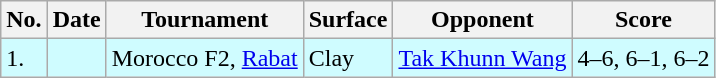<table class="sortable wikitable">
<tr>
<th>No.</th>
<th>Date</th>
<th>Tournament</th>
<th>Surface</th>
<th>Opponent</th>
<th class="unsortable">Score</th>
</tr>
<tr style="background:#cffcff;">
<td>1.</td>
<td></td>
<td>Morocco F2, <a href='#'>Rabat</a></td>
<td>Clay</td>
<td> <a href='#'>Tak Khunn Wang</a></td>
<td>4–6, 6–1, 6–2</td>
</tr>
</table>
